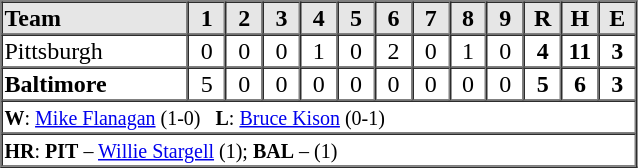<table border=1 cellspacing=0 width=425 style="margin-left:3em;">
<tr style="text-align:center; background-color:#e6e6e6;">
<th align=left width=25%>Team</th>
<th width=5%>1</th>
<th width=5%>2</th>
<th width=5%>3</th>
<th width=5%>4</th>
<th width=5%>5</th>
<th width=5%>6</th>
<th width=5%>7</th>
<th width=5%>8</th>
<th width=5%>9</th>
<th width=5%>R</th>
<th width=5%>H</th>
<th width=5%>E</th>
</tr>
<tr style="text-align:center;">
<td align=left>Pittsburgh</td>
<td>0</td>
<td>0</td>
<td>0</td>
<td>1</td>
<td>0</td>
<td>2</td>
<td>0</td>
<td>1</td>
<td>0</td>
<td><strong>4</strong></td>
<td><strong>11</strong></td>
<td><strong>3</strong></td>
</tr>
<tr style="text-align:center;">
<td align=left><strong>Baltimore</strong></td>
<td>5</td>
<td>0</td>
<td>0</td>
<td>0</td>
<td>0</td>
<td>0</td>
<td>0</td>
<td>0</td>
<td>0</td>
<td><strong>5</strong></td>
<td><strong>6</strong></td>
<td><strong>3</strong></td>
</tr>
<tr style="text-align:left;">
<td colspan=13><small><strong>W</strong>: <a href='#'>Mike Flanagan</a> (1-0)   <strong>L</strong>: <a href='#'>Bruce Kison</a> (0-1)</small></td>
</tr>
<tr style="text-align:left;">
<td colspan=13><small><strong>HR</strong>: <strong>PIT</strong> – <a href='#'>Willie Stargell</a> (1); <strong>BAL</strong> –  (1) </small></td>
</tr>
</table>
